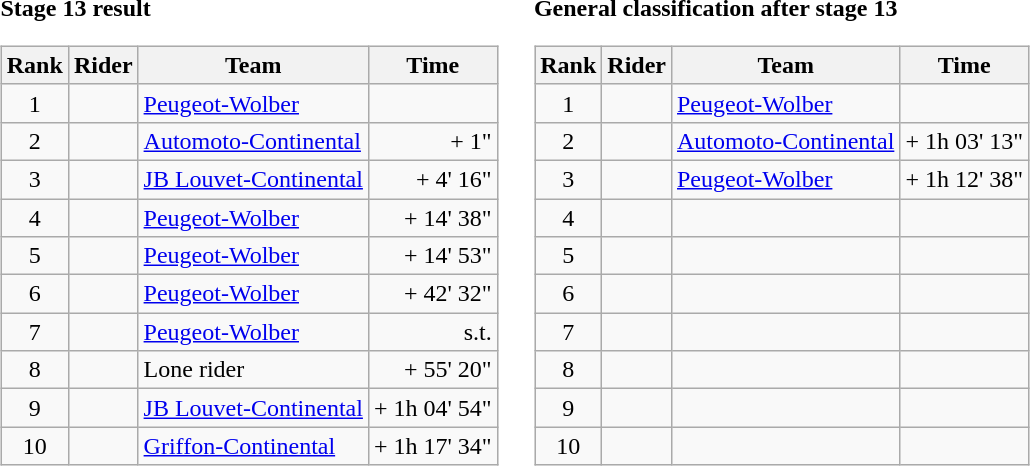<table>
<tr>
<td><strong>Stage 13 result</strong><br><table class="wikitable">
<tr>
<th scope="col">Rank</th>
<th scope="col">Rider</th>
<th scope="col">Team</th>
<th scope="col">Time</th>
</tr>
<tr>
<td style="text-align:center;">1</td>
<td></td>
<td><a href='#'>Peugeot-Wolber</a></td>
<td style="text-align:right;"></td>
</tr>
<tr>
<td style="text-align:center;">2</td>
<td></td>
<td><a href='#'>Automoto-Continental</a></td>
<td style="text-align:right;">+ 1"</td>
</tr>
<tr>
<td style="text-align:center;">3</td>
<td></td>
<td><a href='#'>JB Louvet-Continental</a></td>
<td style="text-align:right;">+ 4' 16"</td>
</tr>
<tr>
<td style="text-align:center;">4</td>
<td></td>
<td><a href='#'>Peugeot-Wolber</a></td>
<td style="text-align:right;">+ 14' 38"</td>
</tr>
<tr>
<td style="text-align:center;">5</td>
<td></td>
<td><a href='#'>Peugeot-Wolber</a></td>
<td style="text-align:right;">+ 14' 53"</td>
</tr>
<tr>
<td style="text-align:center;">6</td>
<td></td>
<td><a href='#'>Peugeot-Wolber</a></td>
<td style="text-align:right;">+ 42' 32"</td>
</tr>
<tr>
<td style="text-align:center;">7</td>
<td></td>
<td><a href='#'>Peugeot-Wolber</a></td>
<td style="text-align:right;">s.t.</td>
</tr>
<tr>
<td style="text-align:center;">8</td>
<td></td>
<td>Lone rider</td>
<td style="text-align:right;">+ 55' 20"</td>
</tr>
<tr>
<td style="text-align:center;">9</td>
<td></td>
<td><a href='#'>JB Louvet-Continental</a></td>
<td style="text-align:right;">+ 1h 04' 54"</td>
</tr>
<tr>
<td style="text-align:center;">10</td>
<td></td>
<td><a href='#'>Griffon-Continental</a></td>
<td style="text-align:right;">+ 1h 17' 34"</td>
</tr>
</table>
</td>
<td></td>
<td><strong>General classification after stage 13</strong><br><table class="wikitable">
<tr>
<th scope="col">Rank</th>
<th scope="col">Rider</th>
<th scope="col">Team</th>
<th scope="col">Time</th>
</tr>
<tr>
<td style="text-align:center;">1</td>
<td></td>
<td><a href='#'>Peugeot-Wolber</a></td>
<td style="text-align:right;"></td>
</tr>
<tr>
<td style="text-align:center;">2</td>
<td></td>
<td><a href='#'>Automoto-Continental</a></td>
<td style="text-align:right;">+ 1h 03' 13"</td>
</tr>
<tr>
<td style="text-align:center;">3</td>
<td></td>
<td><a href='#'>Peugeot-Wolber</a></td>
<td style="text-align:right;">+ 1h 12' 38"</td>
</tr>
<tr>
<td style="text-align:center;">4</td>
<td></td>
<td></td>
<td></td>
</tr>
<tr>
<td style="text-align:center;">5</td>
<td></td>
<td></td>
<td></td>
</tr>
<tr>
<td style="text-align:center;">6</td>
<td></td>
<td></td>
<td></td>
</tr>
<tr>
<td style="text-align:center;">7</td>
<td></td>
<td></td>
<td></td>
</tr>
<tr>
<td style="text-align:center;">8</td>
<td></td>
<td></td>
<td></td>
</tr>
<tr>
<td style="text-align:center;">9</td>
<td></td>
<td></td>
<td></td>
</tr>
<tr>
<td style="text-align:center;">10</td>
<td></td>
<td></td>
<td></td>
</tr>
</table>
</td>
</tr>
</table>
